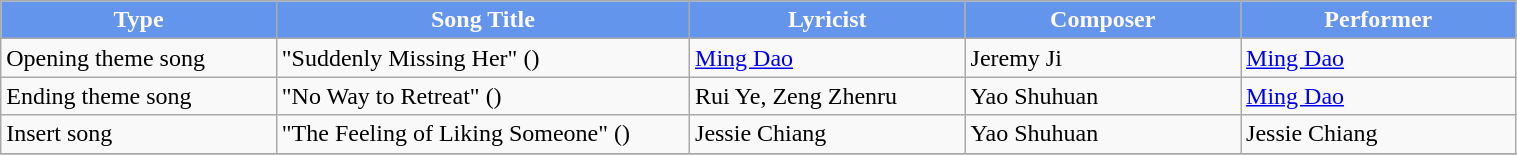<table class="wikitable" style="width:80%">
<tr style="width:100%; background:cornflowerblue; color:snow" align=center>
<td style="width:10%"><strong>Type</strong></td>
<td style="width:15%"><strong>Song Title</strong></td>
<td style="width:10%"><strong>Lyricist</strong></td>
<td style="width:10%"><strong>Composer</strong></td>
<td style="width:10%"><strong>Performer</strong></td>
</tr>
<tr>
<td>Opening theme song</td>
<td>"Suddenly Missing Her" ()</td>
<td><a href='#'>Ming Dao</a></td>
<td>Jeremy Ji</td>
<td><a href='#'>Ming Dao</a></td>
</tr>
<tr>
<td>Ending theme song</td>
<td>"No Way to Retreat" ()</td>
<td>Rui Ye, Zeng Zhenru</td>
<td>Yao Shuhuan</td>
<td><a href='#'>Ming Dao</a></td>
</tr>
<tr>
<td>Insert song</td>
<td>"The Feeling of Liking Someone" ()</td>
<td>Jessie Chiang</td>
<td>Yao Shuhuan</td>
<td>Jessie Chiang</td>
</tr>
<tr>
</tr>
</table>
